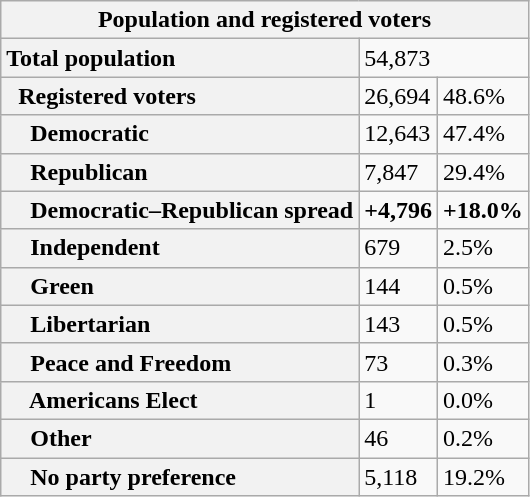<table class="wikitable collapsible collapsed">
<tr>
<th colspan="3">Population and registered voters</th>
</tr>
<tr>
<th scope="row" style="text-align: left;">Total population</th>
<td colspan="2">54,873</td>
</tr>
<tr>
<th scope="row" style="text-align: left;">  Registered voters</th>
<td>26,694</td>
<td>48.6%</td>
</tr>
<tr>
<th scope="row" style="text-align: left;">    Democratic</th>
<td>12,643</td>
<td>47.4%</td>
</tr>
<tr>
<th scope="row" style="text-align: left;">    Republican</th>
<td>7,847</td>
<td>29.4%</td>
</tr>
<tr>
<th scope="row" style="text-align: left;">    Democratic–Republican spread</th>
<td><span><strong>+4,796</strong></span></td>
<td><span><strong>+18.0%</strong></span></td>
</tr>
<tr>
<th scope="row" style="text-align: left;">    Independent</th>
<td>679</td>
<td>2.5%</td>
</tr>
<tr>
<th scope="row" style="text-align: left;">    Green</th>
<td>144</td>
<td>0.5%</td>
</tr>
<tr>
<th scope="row" style="text-align: left;">    Libertarian</th>
<td>143</td>
<td>0.5%</td>
</tr>
<tr>
<th scope="row" style="text-align: left;">    Peace and Freedom</th>
<td>73</td>
<td>0.3%</td>
</tr>
<tr>
<th scope="row" style="text-align: left;">    Americans Elect</th>
<td>1</td>
<td>0.0%</td>
</tr>
<tr>
<th scope="row" style="text-align: left;">    Other</th>
<td>46</td>
<td>0.2%</td>
</tr>
<tr>
<th scope="row" style="text-align: left;">    No party preference</th>
<td>5,118</td>
<td>19.2%</td>
</tr>
</table>
